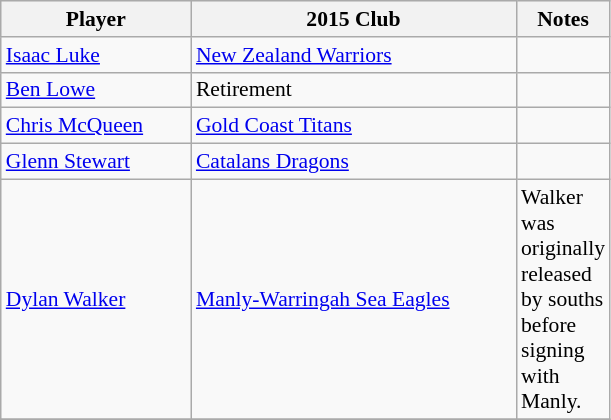<table class="wikitable" style="font-size:90%">
<tr style="background:#efefef;">
<th style="width:120px;">Player</th>
<th style="width:210px;">2015 Club</th>
<th style="width:40px;">Notes</th>
</tr>
<tr>
<td><a href='#'>Isaac Luke</a></td>
<td> <a href='#'>New Zealand Warriors</a></td>
<td></td>
</tr>
<tr>
<td><a href='#'>Ben Lowe</a></td>
<td>Retirement</td>
<td></td>
</tr>
<tr>
<td><a href='#'>Chris McQueen</a></td>
<td> <a href='#'>Gold Coast Titans</a></td>
<td></td>
</tr>
<tr>
<td><a href='#'>Glenn Stewart</a></td>
<td> <a href='#'>Catalans Dragons</a></td>
<td></td>
</tr>
<tr>
<td><a href='#'>Dylan Walker</a></td>
<td> <a href='#'>Manly-Warringah Sea Eagles</a></td>
<td> Walker was originally released by souths before signing with Manly.</td>
</tr>
<tr>
</tr>
</table>
